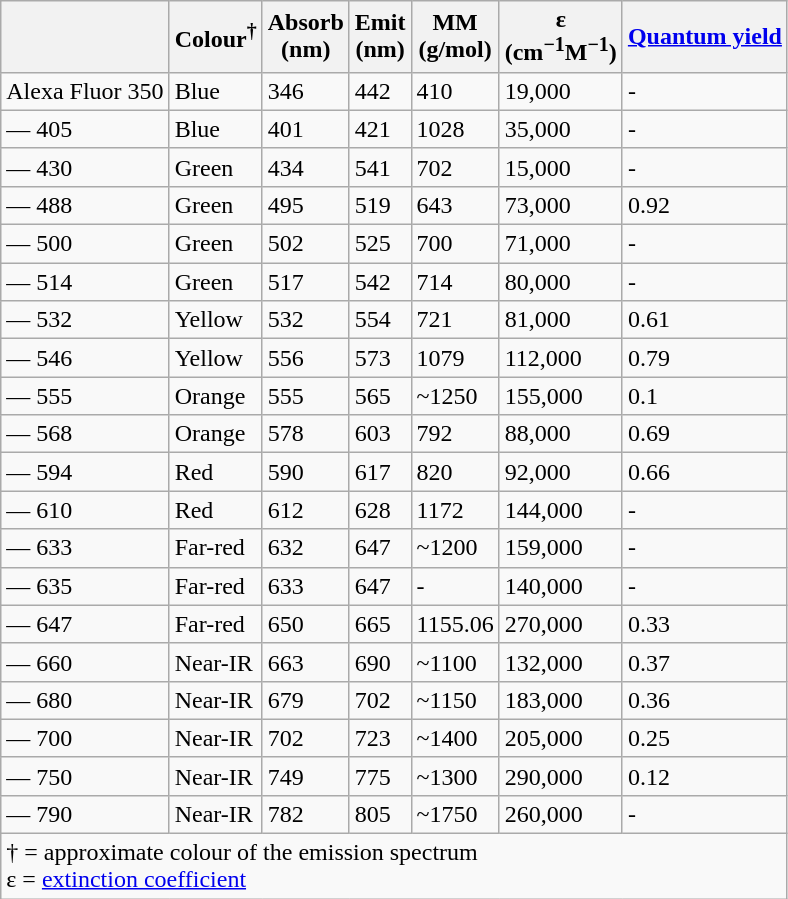<table class = "wikitable">
<tr>
<th> </th>
<th>Colour<sup>†</sup></th>
<th>Absorb<br>(nm)</th>
<th>Emit<br>(nm)</th>
<th>MM<br>(g/mol)</th>
<th>ε<br>(cm<sup>−1</sup>M<sup>−1</sup>)</th>
<th><a href='#'>Quantum yield</a></th>
</tr>
<tr>
<td>Alexa Fluor 350</td>
<td>Blue</td>
<td>346</td>
<td>442</td>
<td>410</td>
<td>19,000</td>
<td>-</td>
</tr>
<tr>
<td>— 405</td>
<td>Blue</td>
<td>401</td>
<td>421</td>
<td>1028</td>
<td>35,000</td>
<td>-</td>
</tr>
<tr>
<td>— 430</td>
<td>Green</td>
<td>434</td>
<td>541</td>
<td>702</td>
<td>15,000</td>
<td>-</td>
</tr>
<tr>
<td>— 488</td>
<td>Green</td>
<td>495</td>
<td>519</td>
<td>643</td>
<td>73,000</td>
<td>0.92</td>
</tr>
<tr>
<td>— 500</td>
<td>Green</td>
<td>502</td>
<td>525</td>
<td>700</td>
<td>71,000</td>
<td>-</td>
</tr>
<tr>
<td>— 514</td>
<td>Green</td>
<td>517</td>
<td>542</td>
<td>714</td>
<td>80,000</td>
<td>-</td>
</tr>
<tr>
<td>— 532</td>
<td>Yellow</td>
<td>532</td>
<td>554</td>
<td>721</td>
<td>81,000</td>
<td>0.61</td>
</tr>
<tr>
<td>— 546</td>
<td>Yellow</td>
<td>556</td>
<td>573</td>
<td>1079</td>
<td>112,000</td>
<td>0.79</td>
</tr>
<tr>
<td>— 555</td>
<td>Orange</td>
<td>555</td>
<td>565</td>
<td>~1250</td>
<td>155,000</td>
<td>0.1</td>
</tr>
<tr>
<td>— 568</td>
<td>Orange</td>
<td>578</td>
<td>603</td>
<td>792</td>
<td>88,000</td>
<td>0.69</td>
</tr>
<tr>
<td>— 594</td>
<td>Red</td>
<td>590</td>
<td>617</td>
<td>820</td>
<td>92,000</td>
<td>0.66</td>
</tr>
<tr>
<td>— 610</td>
<td>Red</td>
<td>612</td>
<td>628</td>
<td>1172</td>
<td>144,000</td>
<td>-</td>
</tr>
<tr>
<td>— 633</td>
<td>Far-red</td>
<td>632</td>
<td>647</td>
<td>~1200</td>
<td>159,000</td>
<td>-</td>
</tr>
<tr>
<td>— 635</td>
<td>Far-red</td>
<td>633</td>
<td>647</td>
<td>-</td>
<td>140,000</td>
<td>-</td>
</tr>
<tr>
<td>— 647</td>
<td>Far-red</td>
<td>650</td>
<td>665</td>
<td>1155.06</td>
<td>270,000</td>
<td>0.33</td>
</tr>
<tr>
<td>— 660</td>
<td>Near-IR</td>
<td>663</td>
<td>690</td>
<td>~1100</td>
<td>132,000</td>
<td>0.37</td>
</tr>
<tr>
<td>— 680</td>
<td>Near-IR</td>
<td>679</td>
<td>702</td>
<td>~1150</td>
<td>183,000</td>
<td>0.36</td>
</tr>
<tr>
<td>— 700</td>
<td>Near-IR</td>
<td>702</td>
<td>723</td>
<td>~1400</td>
<td>205,000</td>
<td>0.25</td>
</tr>
<tr>
<td>— 750</td>
<td>Near-IR</td>
<td>749</td>
<td>775</td>
<td>~1300</td>
<td>290,000</td>
<td>0.12</td>
</tr>
<tr>
<td>— 790</td>
<td>Near-IR</td>
<td>782</td>
<td>805</td>
<td>~1750</td>
<td>260,000</td>
<td>-</td>
</tr>
<tr>
<td colspan="7">† = approximate colour of the emission spectrum<br>ε = <a href='#'>extinction coefficient</a></td>
</tr>
</table>
